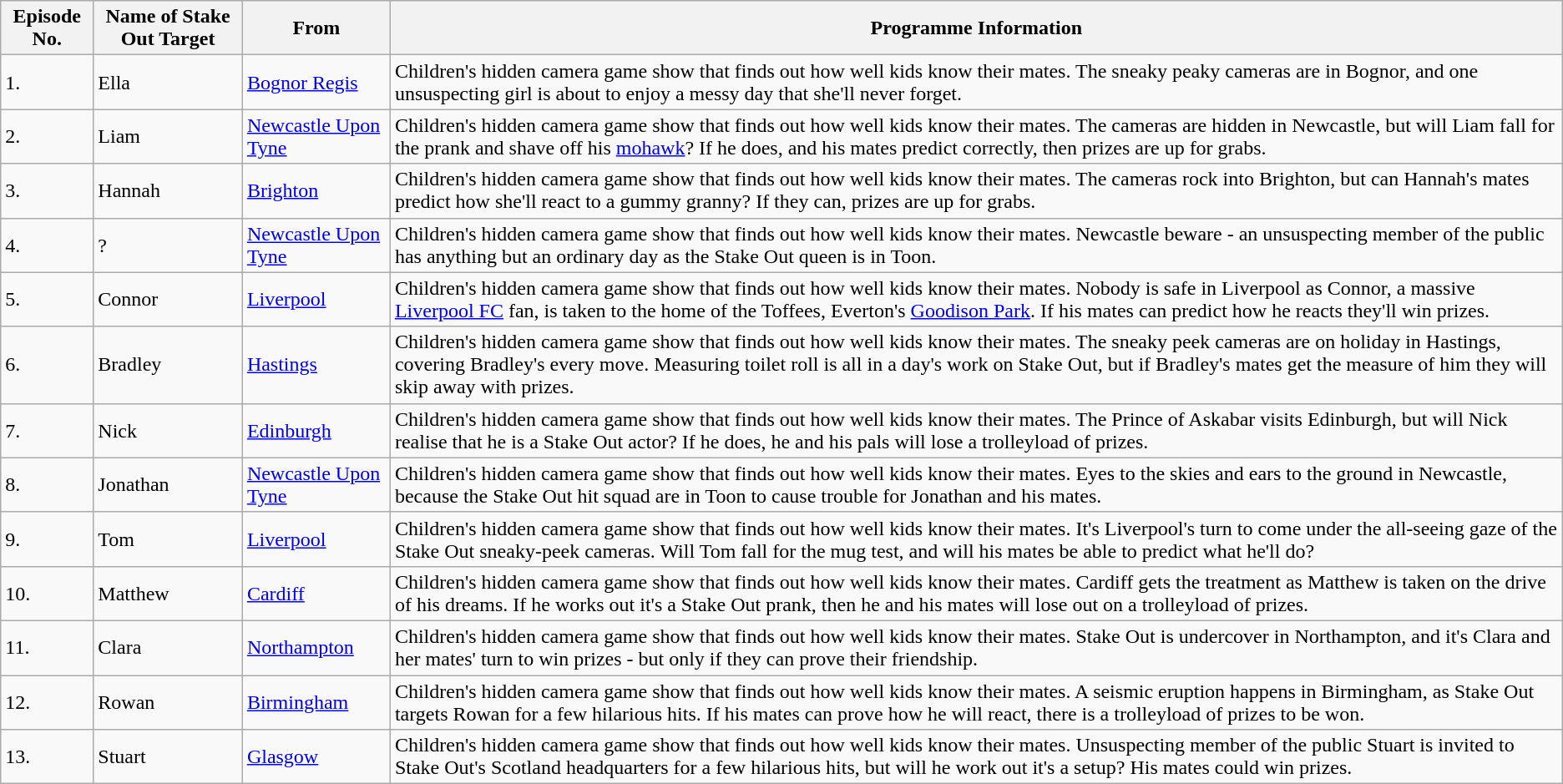<table class="wikitable">
<tr>
<th>Episode No.</th>
<th>Name of Stake Out Target</th>
<th>From</th>
<th>Programme Information</th>
</tr>
<tr>
<td>1. </td>
<td>Ella</td>
<td><a href='#'>Bognor Regis</a></td>
<td>Children's hidden camera game show that finds out how well kids know their mates. The sneaky peaky cameras are in Bognor, and one unsuspecting girl is about to enjoy a messy day that she'll never forget.</td>
</tr>
<tr>
<td>2. </td>
<td>Liam</td>
<td><a href='#'>Newcastle Upon Tyne</a></td>
<td>Children's hidden camera game show that finds out how well kids know their mates. The cameras are hidden in Newcastle, but will Liam fall for the prank and shave off his <a href='#'>mohawk</a>? If he does, and his mates predict correctly, then prizes are up for grabs.</td>
</tr>
<tr>
<td>3. </td>
<td>Hannah</td>
<td><a href='#'>Brighton</a></td>
<td>Children's hidden camera game show that finds out how well kids know their mates. The cameras rock into Brighton, but can Hannah's mates predict how she'll react to a gummy granny? If they can, prizes are up for grabs.</td>
</tr>
<tr>
<td>4. </td>
<td>?</td>
<td><a href='#'>Newcastle Upon Tyne</a></td>
<td>Children's hidden camera game show that finds out how well kids know their mates. Newcastle beware - an unsuspecting member of the public has anything but an ordinary day as the Stake Out queen is in Toon.</td>
</tr>
<tr>
<td>5. </td>
<td>Connor</td>
<td><a href='#'>Liverpool</a></td>
<td>Children's hidden camera game show that finds out how well kids know their mates. Nobody is safe in Liverpool as Connor, a massive <a href='#'>Liverpool FC</a> fan, is taken to the home of the Toffees, Everton's <a href='#'>Goodison Park</a>. If his mates can predict how he reacts they'll win prizes.</td>
</tr>
<tr>
<td>6. </td>
<td>Bradley</td>
<td><a href='#'>Hastings</a></td>
<td>Children's hidden camera game show that finds out how well kids know their mates. The sneaky peek cameras are on holiday in Hastings, covering Bradley's every move. Measuring toilet roll is all in a day's work on Stake Out, but if Bradley's mates get the measure of him they will skip away with prizes.</td>
</tr>
<tr>
<td>7. </td>
<td>Nick</td>
<td><a href='#'>Edinburgh</a></td>
<td>Children's hidden camera game show that finds out how well kids know their mates. The Prince of Askabar visits Edinburgh, but will Nick realise that he is a Stake Out actor? If he does, he and his pals will lose a trolleyload of prizes.</td>
</tr>
<tr>
<td>8. </td>
<td>Jonathan</td>
<td><a href='#'>Newcastle Upon Tyne</a></td>
<td>Children's hidden camera game show that finds out how well kids know their mates. Eyes to the skies and ears to the ground in Newcastle, because the Stake Out hit squad are in Toon to cause trouble for Jonathan and his mates.</td>
</tr>
<tr>
<td>9. </td>
<td>Tom</td>
<td><a href='#'>Liverpool</a></td>
<td>Children's hidden camera game show that finds out how well kids know their mates. It's Liverpool's turn to come under the all-seeing gaze of the Stake Out sneaky-peek cameras. Will Tom fall for the mug test, and will his mates be able to predict what he'll do?</td>
</tr>
<tr>
<td>10. </td>
<td>Matthew</td>
<td><a href='#'>Cardiff</a></td>
<td>Children's hidden camera game show that finds out how well kids know their mates. Cardiff gets the treatment as Matthew is taken on the drive of his dreams. If he works out it's a Stake Out prank, then he and his mates will lose out on a trolleyload of prizes.</td>
</tr>
<tr>
<td>11. </td>
<td>Clara</td>
<td><a href='#'>Northampton</a></td>
<td>Children's hidden camera game show that finds out how well kids know their mates. Stake Out is undercover in Northampton, and it's Clara and her mates' turn to win prizes - but only if they can prove their friendship.</td>
</tr>
<tr>
<td>12.  </td>
<td>Rowan</td>
<td><a href='#'>Birmingham</a></td>
<td>Children's hidden camera game show that finds out how well kids know their mates. A seismic eruption happens in Birmingham, as Stake Out targets Rowan for a few hilarious hits. If his mates can prove how he will react, there is a trolleyload of prizes to be won.</td>
</tr>
<tr>
<td>13. </td>
<td>Stuart</td>
<td><a href='#'>Glasgow</a></td>
<td>Children's hidden camera game show that finds out how well kids know their mates. Unsuspecting member of the public Stuart is invited to Stake Out's Scotland headquarters for a few hilarious hits, but will he work out it's a setup? His mates could win prizes.</td>
</tr>
</table>
